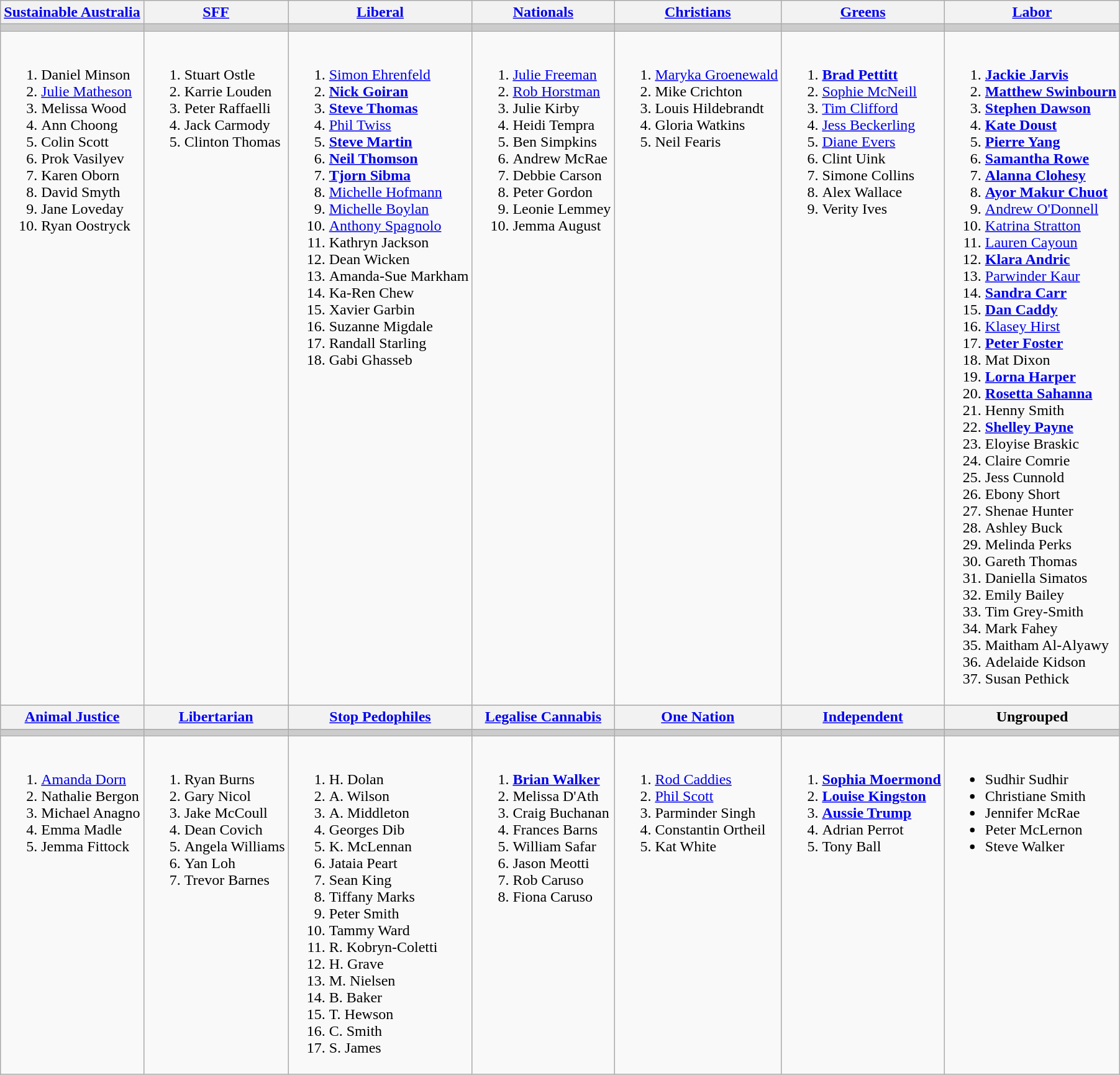<table class="wikitable">
<tr>
<th><a href='#'>Sustainable Australia</a></th>
<th><a href='#'>SFF</a></th>
<th><a href='#'>Liberal</a></th>
<th><a href='#'>Nationals</a></th>
<th><a href='#'>Christians</a></th>
<th><a href='#'>Greens</a></th>
<th><a href='#'>Labor</a></th>
</tr>
<tr bgcolor="#cccccc">
<td></td>
<td></td>
<td></td>
<td></td>
<td></td>
<td></td>
<td></td>
</tr>
<tr>
<td valign="top"><br><ol><li>Daniel Minson</li><li><a href='#'>Julie Matheson</a></li><li>Melissa Wood</li><li>Ann Choong</li><li>Colin Scott</li><li>Prok Vasilyev</li><li>Karen Oborn</li><li>David Smyth</li><li>Jane Loveday</li><li>Ryan Oostryck</li></ol></td>
<td valign="top"><br><ol><li>Stuart Ostle</li><li>Karrie Louden</li><li>Peter Raffaelli</li><li>Jack Carmody</li><li>Clinton Thomas</li></ol></td>
<td valign="top"><br><ol><li><a href='#'>Simon Ehrenfeld</a></li><li><strong><a href='#'>Nick Goiran</a></strong></li><li><strong><a href='#'>Steve Thomas</a></strong></li><li><a href='#'>Phil Twiss</a></li><li><strong><a href='#'>Steve Martin</a></strong></li><li><strong><a href='#'>Neil Thomson</a></strong></li><li><strong><a href='#'>Tjorn Sibma</a></strong></li><li><a href='#'>Michelle Hofmann</a></li><li><a href='#'>Michelle Boylan</a></li><li><a href='#'>Anthony Spagnolo</a></li><li>Kathryn Jackson</li><li>Dean Wicken</li><li>Amanda-Sue Markham</li><li>Ka-Ren Chew</li><li>Xavier Garbin</li><li>Suzanne Migdale</li><li>Randall Starling</li><li>Gabi Ghasseb</li></ol></td>
<td valign="top"><br><ol><li><a href='#'>Julie Freeman</a></li><li><a href='#'>Rob Horstman</a></li><li>Julie Kirby</li><li>Heidi Tempra</li><li>Ben Simpkins</li><li>Andrew McRae</li><li>Debbie Carson</li><li>Peter Gordon</li><li>Leonie Lemmey</li><li>Jemma August</li></ol></td>
<td valign="top"><br><ol><li><a href='#'>Maryka Groenewald</a></li><li>Mike Crichton</li><li>Louis Hildebrandt</li><li>Gloria Watkins</li><li>Neil Fearis</li></ol></td>
<td valign="top"><br><ol><li><strong><a href='#'>Brad Pettitt</a></strong></li><li><a href='#'>Sophie McNeill</a></li><li><a href='#'>Tim Clifford</a></li><li><a href='#'>Jess Beckerling</a></li><li><a href='#'>Diane Evers</a></li><li>Clint Uink</li><li>Simone Collins</li><li>Alex Wallace</li><li>Verity Ives</li></ol></td>
<td valign="top"><br><ol><li><strong><a href='#'>Jackie Jarvis</a></strong></li><li><strong><a href='#'>Matthew Swinbourn</a></strong></li><li><strong><a href='#'>Stephen Dawson</a></strong></li><li><strong><a href='#'>Kate Doust</a></strong></li><li><strong><a href='#'>Pierre Yang</a></strong></li><li><strong><a href='#'>Samantha Rowe</a></strong></li><li><strong><a href='#'>Alanna Clohesy</a></strong></li><li><strong><a href='#'>Ayor Makur Chuot</a></strong></li><li><a href='#'>Andrew O'Donnell</a></li><li><a href='#'>Katrina Stratton</a></li><li><a href='#'>Lauren Cayoun</a></li><li><strong><a href='#'>Klara Andric</a></strong></li><li><a href='#'>Parwinder Kaur</a></li><li><strong><a href='#'>Sandra Carr</a></strong></li><li><strong><a href='#'>Dan Caddy</a></strong></li><li><a href='#'>Klasey Hirst</a></li><li><strong><a href='#'>Peter Foster</a></strong></li><li>Mat Dixon</li><li><strong><a href='#'>Lorna Harper</a></strong></li><li><strong><a href='#'>Rosetta Sahanna</a></strong></li><li>Henny Smith</li><li><strong><a href='#'>Shelley Payne</a></strong></li><li>Eloyise Braskic</li><li>Claire Comrie</li><li>Jess Cunnold</li><li>Ebony Short</li><li>Shenae Hunter</li><li>Ashley Buck</li><li>Melinda Perks</li><li>Gareth Thomas</li><li>Daniella Simatos</li><li>Emily Bailey</li><li>Tim Grey-Smith</li><li>Mark Fahey</li><li>Maitham Al-Alyawy</li><li>Adelaide Kidson</li><li>Susan Pethick</li></ol></td>
</tr>
<tr bgcolor="#cccccc">
<th><a href='#'>Animal Justice</a></th>
<th><a href='#'>Libertarian</a></th>
<th><a href='#'>Stop Pedophiles</a></th>
<th><a href='#'>Legalise Cannabis</a></th>
<th><a href='#'>One Nation</a></th>
<th><a href='#'>Independent</a></th>
<th>Ungrouped</th>
</tr>
<tr bgcolor="#cccccc">
<td></td>
<td></td>
<td></td>
<td></td>
<td></td>
<td></td>
<td></td>
</tr>
<tr>
<td valign="top"><br><ol><li><a href='#'>Amanda Dorn</a></li><li>Nathalie Bergon</li><li>Michael Anagno</li><li>Emma Madle</li><li>Jemma Fittock</li></ol></td>
<td valign="top"><br><ol><li>Ryan Burns</li><li>Gary Nicol</li><li>Jake McCoull</li><li>Dean Covich</li><li>Angela Williams</li><li>Yan Loh</li><li>Trevor Barnes</li></ol></td>
<td valign="top"><br><ol><li>H. Dolan</li><li>A. Wilson</li><li>A. Middleton</li><li>Georges Dib</li><li>K. McLennan</li><li>Jataia Peart</li><li>Sean King</li><li>Tiffany Marks</li><li>Peter Smith</li><li>Tammy Ward</li><li>R. Kobryn-Coletti</li><li>H. Grave</li><li>M. Nielsen</li><li>B. Baker</li><li>T. Hewson</li><li>C. Smith</li><li>S. James</li></ol></td>
<td valign="top"><br><ol><li><strong><a href='#'>Brian Walker</a></strong></li><li>Melissa D'Ath</li><li>Craig Buchanan</li><li>Frances Barns</li><li>William Safar</li><li>Jason Meotti</li><li>Rob Caruso</li><li>Fiona Caruso</li></ol></td>
<td valign="top"><br><ol><li><a href='#'>Rod Caddies</a></li><li><a href='#'>Phil Scott</a></li><li>Parminder Singh</li><li>Constantin Ortheil</li><li>Kat White</li></ol></td>
<td valign="top"><br><ol><li><strong><a href='#'>Sophia Moermond</a></strong></li><li><strong><a href='#'>Louise Kingston</a></strong></li><li><strong><a href='#'>Aussie Trump</a></strong></li><li>Adrian Perrot</li><li>Tony Ball</li></ol></td>
<td valign="top"><br><ul><li>Sudhir Sudhir</li><li>Christiane Smith</li><li>Jennifer McRae</li><li>Peter McLernon</li><li>Steve Walker</li></ul></td>
</tr>
</table>
